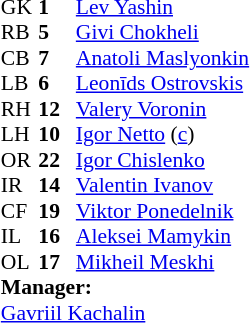<table style="font-size: 90%" cellspacing="0" cellpadding="0" align=center>
<tr>
<th width="25"></th>
<th width="25"></th>
</tr>
<tr>
<td>GK</td>
<td><strong>1</strong></td>
<td><a href='#'>Lev Yashin</a></td>
</tr>
<tr>
<td>RB</td>
<td><strong>5</strong></td>
<td><a href='#'>Givi Chokheli</a></td>
</tr>
<tr>
<td>CB</td>
<td><strong>7</strong></td>
<td><a href='#'>Anatoli Maslyonkin</a></td>
</tr>
<tr>
<td>LB</td>
<td><strong>6</strong></td>
<td><a href='#'>Leonīds Ostrovskis</a></td>
</tr>
<tr>
<td>RH</td>
<td><strong>12</strong></td>
<td><a href='#'>Valery Voronin</a></td>
</tr>
<tr>
<td>LH</td>
<td><strong>10</strong></td>
<td><a href='#'>Igor Netto</a> (<a href='#'>c</a>)</td>
</tr>
<tr>
<td>OR</td>
<td><strong>22</strong></td>
<td><a href='#'>Igor Chislenko</a></td>
</tr>
<tr>
<td>IR</td>
<td><strong>14</strong></td>
<td><a href='#'>Valentin Ivanov</a></td>
</tr>
<tr>
<td>CF</td>
<td><strong>19</strong></td>
<td><a href='#'>Viktor Ponedelnik</a></td>
</tr>
<tr>
<td>IL</td>
<td><strong>16</strong></td>
<td><a href='#'>Aleksei Mamykin</a></td>
</tr>
<tr>
<td>OL</td>
<td><strong>17</strong></td>
<td><a href='#'>Mikheil Meskhi</a></td>
</tr>
<tr>
<td colspan="3"><strong>Manager:</strong></td>
</tr>
<tr>
<td colspan="3"><a href='#'>Gavriil Kachalin</a></td>
</tr>
</table>
